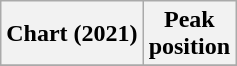<table class="wikitable sortable plainrowheaders" style="text-align:center">
<tr>
<th scope="col">Chart (2021)</th>
<th scope="col">Peak<br>position</th>
</tr>
<tr>
</tr>
</table>
